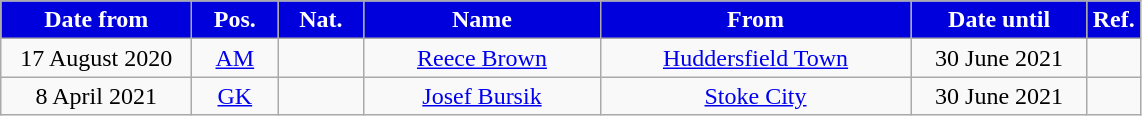<table class="wikitable" style="text-align:center">
<tr>
<th style="background:#0000DD;color:#FFFFFF; width:120px;">Date from</th>
<th style="background:#0000DD;color:#FFFFFF; width:50px;">Pos.</th>
<th style="background:#0000DD;color:#FFFFFF; width:50px;">Nat.</th>
<th style="background:#0000DD;color:#FFFFFF; width:150px;">Name</th>
<th style="background:#0000DD;color:#FFFFFF; width:200px;">From</th>
<th style="background:#0000DD;color:#FFFFFF; width:110px;">Date until</th>
<th style="background:#0000DD;color:#FFFFFF; width:25px;">Ref.</th>
</tr>
<tr>
<td>17 August 2020</td>
<td><a href='#'>AM</a></td>
<td></td>
<td><a href='#'>Reece Brown</a></td>
<td> <a href='#'>Huddersfield Town</a></td>
<td>30 June 2021</td>
<td></td>
</tr>
<tr>
<td>8 April 2021</td>
<td><a href='#'>GK</a></td>
<td></td>
<td><a href='#'>Josef Bursik</a></td>
<td> <a href='#'>Stoke City</a></td>
<td>30 June 2021</td>
<td></td>
</tr>
</table>
